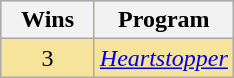<table class="wikitable" rowspan=2 style="text-align: center; background: #f6e39c">
<tr>
<th scope="col" width="55" align="center">Wins</th>
<th scope="col" align="center">Program</th>
</tr>
<tr>
<td>3</td>
<td><em><a href='#'>Heartstopper</a></em></td>
</tr>
</table>
